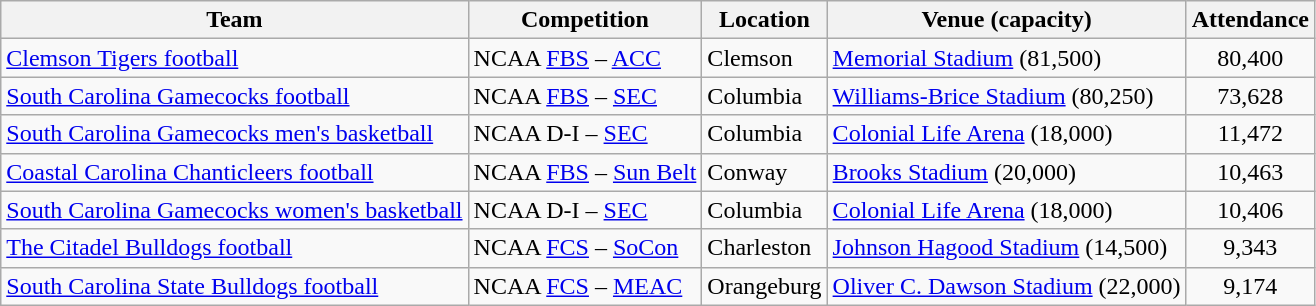<table class="wikitable sortable">
<tr>
<th>Team</th>
<th>Competition</th>
<th>Location</th>
<th>Venue (capacity)</th>
<th>Attendance</th>
</tr>
<tr>
<td><a href='#'>Clemson Tigers football</a></td>
<td>NCAA <a href='#'>FBS</a> – <a href='#'>ACC</a></td>
<td>Clemson</td>
<td><a href='#'>Memorial Stadium</a> (81,500)</td>
<td align=center>80,400</td>
</tr>
<tr>
<td><a href='#'>South Carolina Gamecocks football</a></td>
<td>NCAA <a href='#'>FBS</a> – <a href='#'>SEC</a></td>
<td>Columbia</td>
<td><a href='#'>Williams-Brice Stadium</a> (80,250)</td>
<td align=center>73,628</td>
</tr>
<tr>
<td><a href='#'>South Carolina Gamecocks men's basketball</a></td>
<td>NCAA D-I – <a href='#'>SEC</a></td>
<td>Columbia</td>
<td><a href='#'>Colonial Life Arena</a> (18,000)</td>
<td align=center>11,472</td>
</tr>
<tr>
<td><a href='#'>Coastal Carolina Chanticleers football</a></td>
<td>NCAA <a href='#'>FBS</a> – <a href='#'>Sun Belt</a></td>
<td>Conway</td>
<td><a href='#'>Brooks Stadium</a> (20,000)</td>
<td align=center>10,463</td>
</tr>
<tr>
<td><a href='#'>South Carolina Gamecocks women's basketball</a></td>
<td>NCAA D-I – <a href='#'>SEC</a></td>
<td>Columbia</td>
<td><a href='#'>Colonial Life Arena</a> (18,000)</td>
<td align=center>10,406</td>
</tr>
<tr>
<td><a href='#'>The Citadel Bulldogs football</a></td>
<td>NCAA <a href='#'>FCS</a> – <a href='#'>SoCon</a></td>
<td>Charleston</td>
<td><a href='#'>Johnson Hagood Stadium</a> (14,500)</td>
<td align=center>9,343</td>
</tr>
<tr>
<td><a href='#'>South Carolina State Bulldogs football</a></td>
<td>NCAA <a href='#'>FCS</a> – <a href='#'>MEAC</a></td>
<td>Orangeburg</td>
<td><a href='#'>Oliver C. Dawson Stadium</a> (22,000)</td>
<td align=center>9,174</td>
</tr>
</table>
